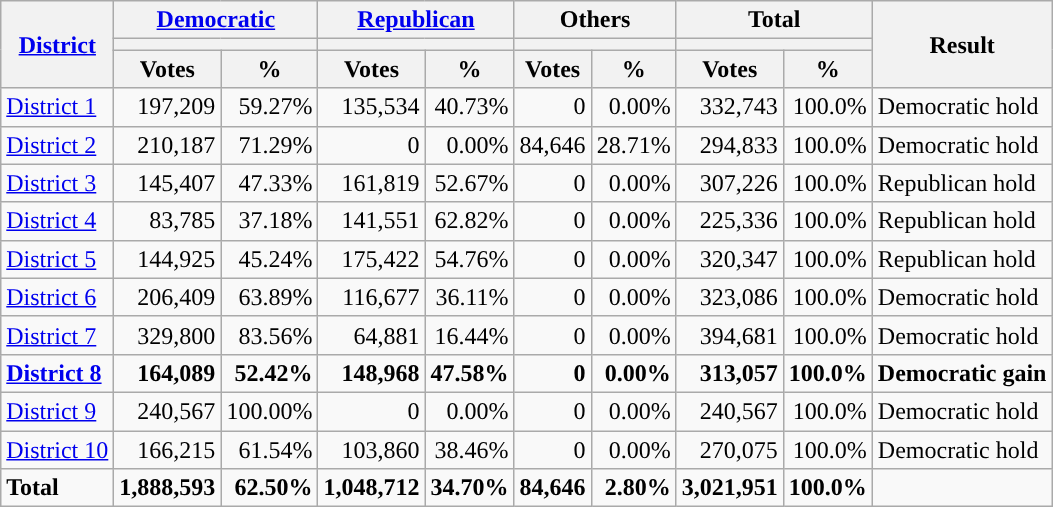<table class="wikitable plainrowheaders sortable" style="font-size:100%; text-align:right;">
<tr>
<th scope=col rowspan=3><a href='#'>District</a></th>
<th scope=col colspan=2><a href='#'>Democratic</a></th>
<th scope=col colspan=2><a href='#'>Republican</a></th>
<th scope=col colspan=2>Others</th>
<th scope=col colspan=2>Total</th>
<th scope=col rowspan=3>Result</th>
</tr>
<tr>
<th scope=col colspan=2 style="background:"></th>
<th scope=col colspan=2 style="background:"></th>
<th scope=col colspan=2></th>
<th scope=col colspan=2></th>
</tr>
<tr>
<th scope=col data-sort-type="number">Votes</th>
<th scope=col data-sort-type="number">%</th>
<th scope=col data-sort-type="number">Votes</th>
<th scope=col data-sort-type="number">%</th>
<th scope=col data-sort-type="number">Votes</th>
<th scope=col data-sort-type="number">%</th>
<th scope=col data-sort-type="number">Votes</th>
<th scope=col data-sort-type="number">%</th>
</tr>
<tr>
<td align=left><a href='#'>District 1</a></td>
<td>197,209</td>
<td>59.27%</td>
<td>135,534</td>
<td>40.73%</td>
<td>0</td>
<td>0.00%</td>
<td>332,743</td>
<td>100.0%</td>
<td align=left>Democratic hold</td>
</tr>
<tr>
<td align=left><a href='#'>District 2</a></td>
<td>210,187</td>
<td>71.29%</td>
<td>0</td>
<td>0.00%</td>
<td>84,646</td>
<td>28.71%</td>
<td>294,833</td>
<td>100.0%</td>
<td align=left>Democratic hold</td>
</tr>
<tr>
<td align=left><a href='#'>District 3</a></td>
<td>145,407</td>
<td>47.33%</td>
<td>161,819</td>
<td>52.67%</td>
<td>0</td>
<td>0.00%</td>
<td>307,226</td>
<td>100.0%</td>
<td align=left>Republican hold</td>
</tr>
<tr>
<td align=left><a href='#'>District 4</a></td>
<td>83,785</td>
<td>37.18%</td>
<td>141,551</td>
<td>62.82%</td>
<td>0</td>
<td>0.00%</td>
<td>225,336</td>
<td>100.0%</td>
<td align=left>Republican hold</td>
</tr>
<tr>
<td align=left><a href='#'>District 5</a></td>
<td>144,925</td>
<td>45.24%</td>
<td>175,422</td>
<td>54.76%</td>
<td>0</td>
<td>0.00%</td>
<td>320,347</td>
<td>100.0%</td>
<td align=left>Republican hold</td>
</tr>
<tr>
<td align=left><a href='#'>District 6</a></td>
<td>206,409</td>
<td>63.89%</td>
<td>116,677</td>
<td>36.11%</td>
<td>0</td>
<td>0.00%</td>
<td>323,086</td>
<td>100.0%</td>
<td align=left>Democratic hold</td>
</tr>
<tr>
<td align=left><a href='#'>District 7</a></td>
<td>329,800</td>
<td>83.56%</td>
<td>64,881</td>
<td>16.44%</td>
<td>0</td>
<td>0.00%</td>
<td>394,681</td>
<td>100.0%</td>
<td align=left>Democratic hold</td>
</tr>
<tr>
<td align=left><strong><a href='#'>District 8</a></strong></td>
<td><strong>164,089</strong></td>
<td><strong>52.42%</strong></td>
<td><strong>148,968</strong></td>
<td><strong>47.58%</strong></td>
<td><strong>0</strong></td>
<td><strong>0.00%</strong></td>
<td><strong>313,057</strong></td>
<td><strong>100.0%</strong></td>
<td align=left><strong>Democratic gain</strong></td>
</tr>
<tr>
<td align=left><a href='#'>District 9</a></td>
<td>240,567</td>
<td>100.00%</td>
<td>0</td>
<td>0.00%</td>
<td>0</td>
<td>0.00%</td>
<td>240,567</td>
<td>100.0%</td>
<td align=left>Democratic hold</td>
</tr>
<tr>
<td align=left><a href='#'>District 10</a></td>
<td>166,215</td>
<td>61.54%</td>
<td>103,860</td>
<td>38.46%</td>
<td>0</td>
<td>0.00%</td>
<td>270,075</td>
<td>100.0%</td>
<td align=left>Democratic hold</td>
</tr>
<tr class="sortbottom" style="font-weight:bold">
<td align=left>Total</td>
<td>1,888,593</td>
<td>62.50%</td>
<td>1,048,712</td>
<td>34.70%</td>
<td>84,646</td>
<td>2.80%</td>
<td>3,021,951</td>
<td>100.0%</td>
<td></td>
</tr>
</table>
